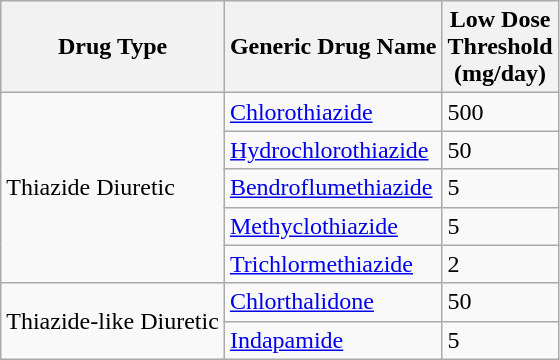<table class="wikitable">
<tr>
<th>Drug Type</th>
<th>Generic Drug Name</th>
<th>Low Dose<br>Threshold<br>(mg/day)</th>
</tr>
<tr>
<td rowspan="5">Thiazide Diuretic</td>
<td><a href='#'>Chlorothiazide</a></td>
<td>500</td>
</tr>
<tr>
<td><a href='#'>Hydrochlorothiazide</a></td>
<td>50</td>
</tr>
<tr>
<td><a href='#'>Bendroflumethiazide</a></td>
<td>5</td>
</tr>
<tr>
<td><a href='#'>Methyclothiazide</a></td>
<td>5</td>
</tr>
<tr>
<td><a href='#'>Trichlormethiazide</a></td>
<td>2</td>
</tr>
<tr>
<td rowspan="2">Thiazide-like Diuretic</td>
<td><a href='#'>Chlorthalidone</a></td>
<td>50</td>
</tr>
<tr>
<td><a href='#'>Indapamide</a></td>
<td>5</td>
</tr>
</table>
